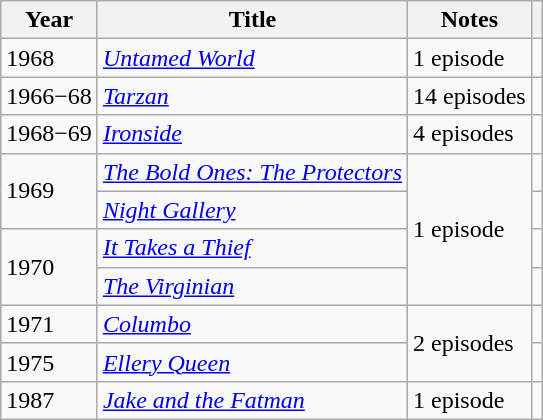<table class="wikitable">
<tr>
<th>Year</th>
<th>Title</th>
<th>Notes</th>
<th></th>
</tr>
<tr>
<td>1968</td>
<td><em><a href='#'>Untamed World</a></em></td>
<td>1 episode</td>
<td></td>
</tr>
<tr>
<td>1966−68</td>
<td><em><a href='#'>Tarzan</a></em></td>
<td>14 episodes</td>
<td></td>
</tr>
<tr>
<td>1968−69</td>
<td><em><a href='#'>Ironside</a></em></td>
<td>4 episodes</td>
<td></td>
</tr>
<tr>
<td rowspan=2>1969</td>
<td><em><a href='#'>The Bold Ones: The Protectors</a></em></td>
<td rowspan=4>1 episode</td>
<td></td>
</tr>
<tr>
<td><em><a href='#'>Night Gallery</a></em></td>
<td></td>
</tr>
<tr>
<td rowspan=2>1970</td>
<td><em><a href='#'>It Takes a Thief</a></em></td>
<td></td>
</tr>
<tr>
<td><em><a href='#'>The Virginian</a></em></td>
<td></td>
</tr>
<tr>
<td>1971</td>
<td><em><a href='#'>Columbo</a></em></td>
<td rowspan=2>2 episodes</td>
<td></td>
</tr>
<tr>
<td>1975</td>
<td><em><a href='#'>Ellery Queen</a></em></td>
<td></td>
</tr>
<tr>
<td>1987</td>
<td><em><a href='#'>Jake and the Fatman</a></em></td>
<td>1 episode</td>
<td></td>
</tr>
</table>
